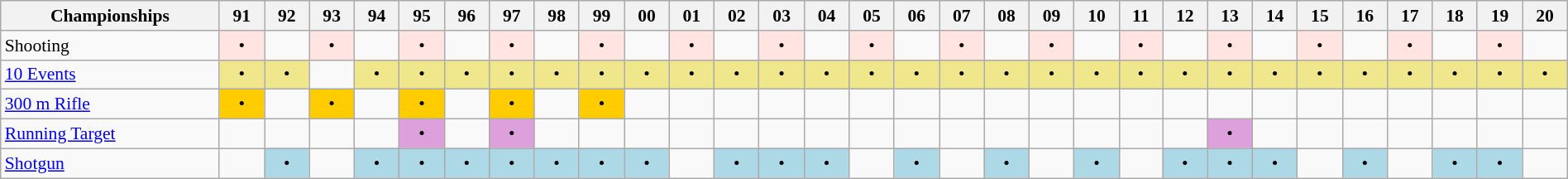<table class="wikitable" width=100% style="font-size:90%; text-align:center;">
<tr>
<th>Championships</th>
<th>91</th>
<th>92</th>
<th>93</th>
<th>94</th>
<th>95</th>
<th>96</th>
<th>97</th>
<th>98</th>
<th>99</th>
<th>00</th>
<th>01</th>
<th>02</th>
<th>03</th>
<th>04</th>
<th>05</th>
<th>06</th>
<th>07</th>
<th>08</th>
<th>09</th>
<th>10</th>
<th>11</th>
<th>12</th>
<th>13</th>
<th>14</th>
<th>15</th>
<th>16</th>
<th>17</th>
<th>18</th>
<th>19</th>
<th>20</th>
</tr>
<tr>
<td align=left>Shooting</td>
<td bgcolor=MistyRose>•</td>
<td></td>
<td bgcolor=MistyRose>•</td>
<td></td>
<td bgcolor=MistyRose>•</td>
<td></td>
<td bgcolor=MistyRose>•</td>
<td></td>
<td bgcolor=MistyRose>•</td>
<td></td>
<td bgcolor=MistyRose>•</td>
<td></td>
<td bgcolor=MistyRose>•</td>
<td></td>
<td bgcolor=MistyRose>•</td>
<td></td>
<td bgcolor=MistyRose>•</td>
<td></td>
<td bgcolor=MistyRose>•</td>
<td></td>
<td bgcolor=MistyRose>•</td>
<td></td>
<td bgcolor=MistyRose>•</td>
<td></td>
<td bgcolor=MistyRose>•</td>
<td></td>
<td bgcolor=MistyRose>•</td>
<td></td>
<td bgcolor=MistyRose>•</td>
<td></td>
</tr>
<tr>
<td align=left><a href='#'>10 Events</a></td>
<td bgcolor=khaki>•</td>
<td bgcolor=khaki>•</td>
<td></td>
<td bgcolor=khaki>•</td>
<td bgcolor=khaki>•</td>
<td bgcolor=khaki>•</td>
<td bgcolor=khaki>•</td>
<td bgcolor=khaki>•</td>
<td bgcolor=khaki>•</td>
<td bgcolor=khaki>•</td>
<td bgcolor=khaki>•</td>
<td bgcolor=khaki>•</td>
<td bgcolor=khaki>•</td>
<td bgcolor=khaki>•</td>
<td bgcolor=khaki>•</td>
<td bgcolor=khaki>•</td>
<td bgcolor=khaki>•</td>
<td bgcolor=khaki>•</td>
<td bgcolor=khaki>•</td>
<td bgcolor=khaki>•</td>
<td bgcolor=khaki>•</td>
<td bgcolor=khaki>•</td>
<td bgcolor=khaki>•</td>
<td bgcolor=khaki>•</td>
<td bgcolor=khaki>•</td>
<td bgcolor=khaki>•</td>
<td bgcolor=khaki>•</td>
<td bgcolor=khaki>•</td>
<td bgcolor=khaki>•</td>
<td bgcolor=khaki>•</td>
</tr>
<tr>
<td align=left><a href='#'>300 m Rifle</a></td>
<td bgcolor=#FC0>•</td>
<td></td>
<td bgcolor=#FC0>•</td>
<td></td>
<td bgcolor=#FC0>•</td>
<td></td>
<td bgcolor=#FC0>•</td>
<td></td>
<td bgcolor=#FC0>•</td>
<td></td>
<td></td>
<td></td>
<td></td>
<td></td>
<td></td>
<td></td>
<td></td>
<td></td>
<td></td>
<td></td>
<td></td>
<td></td>
<td></td>
<td></td>
<td></td>
<td></td>
<td></td>
<td></td>
<td></td>
<td></td>
</tr>
<tr>
<td align=left><a href='#'>Running Target</a></td>
<td></td>
<td></td>
<td></td>
<td></td>
<td bgcolor=plum>•</td>
<td></td>
<td bgcolor=plum>•</td>
<td></td>
<td></td>
<td></td>
<td></td>
<td></td>
<td></td>
<td></td>
<td></td>
<td></td>
<td></td>
<td></td>
<td></td>
<td></td>
<td></td>
<td></td>
<td bgcolor=plum>•</td>
<td></td>
<td></td>
<td></td>
<td></td>
<td></td>
<td></td>
<td></td>
</tr>
<tr>
<td align=left><a href='#'>Shotgun</a></td>
<td></td>
<td bgcolor=lightblue>•</td>
<td></td>
<td bgcolor=lightblue>•</td>
<td bgcolor=lightblue>•</td>
<td bgcolor=lightblue>•</td>
<td bgcolor=lightblue>•</td>
<td bgcolor=lightblue>•</td>
<td bgcolor=lightblue>•</td>
<td bgcolor=lightblue>•</td>
<td></td>
<td bgcolor=lightblue>•</td>
<td bgcolor=lightblue>•</td>
<td bgcolor=lightblue>•</td>
<td></td>
<td bgcolor=lightblue>•</td>
<td></td>
<td bgcolor=lightblue>•</td>
<td></td>
<td bgcolor=lightblue>•</td>
<td></td>
<td bgcolor=lightblue>•</td>
<td bgcolor=lightblue>•</td>
<td bgcolor=lightblue>•</td>
<td></td>
<td bgcolor=lightblue>•</td>
<td></td>
<td bgcolor=lightblue>•</td>
<td bgcolor=lightblue>•</td>
<td></td>
</tr>
</table>
